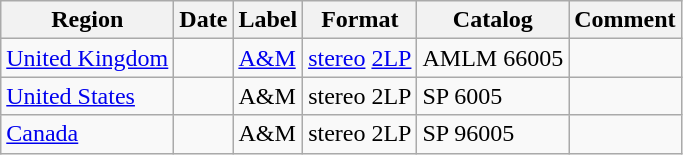<table class="wikitable">
<tr>
<th>Region</th>
<th>Date</th>
<th>Label</th>
<th>Format</th>
<th>Catalog</th>
<th>Comment</th>
</tr>
<tr>
<td><a href='#'>United Kingdom</a></td>
<td></td>
<td><a href='#'>A&M</a></td>
<td><a href='#'>stereo</a> <a href='#'>2LP</a></td>
<td>AMLM 66005</td>
<td></td>
</tr>
<tr>
<td><a href='#'>United States</a></td>
<td></td>
<td>A&M</td>
<td>stereo 2LP</td>
<td>SP 6005</td>
<td></td>
</tr>
<tr>
<td><a href='#'>Canada</a></td>
<td></td>
<td>A&M</td>
<td>stereo 2LP</td>
<td>SP 96005</td>
<td></td>
</tr>
</table>
